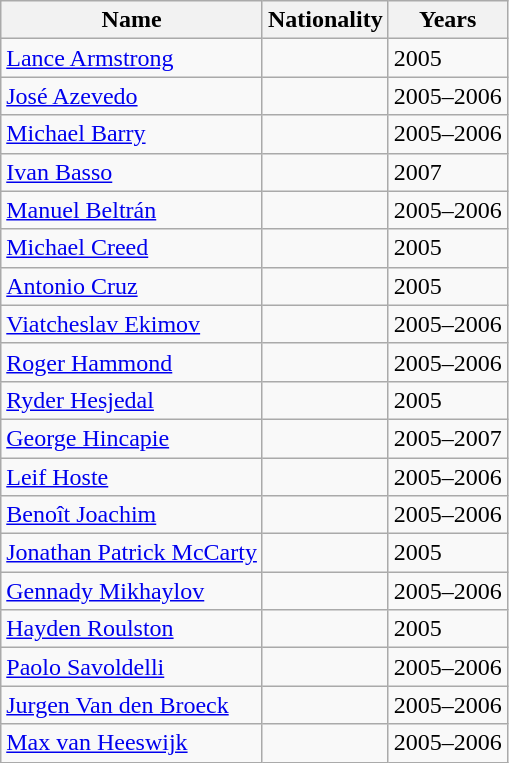<table class="wikitable sortable">
<tr>
<th>Name</th>
<th>Nationality</th>
<th>Years</th>
</tr>
<tr>
<td><a href='#'>Lance Armstrong</a></td>
<td></td>
<td>2005</td>
</tr>
<tr>
<td><a href='#'>José Azevedo</a></td>
<td></td>
<td>2005–2006</td>
</tr>
<tr>
<td><a href='#'>Michael Barry</a></td>
<td></td>
<td>2005–2006</td>
</tr>
<tr>
<td><a href='#'>Ivan Basso</a></td>
<td></td>
<td>2007</td>
</tr>
<tr>
<td><a href='#'>Manuel Beltrán</a></td>
<td></td>
<td>2005–2006</td>
</tr>
<tr>
<td><a href='#'>Michael Creed</a></td>
<td></td>
<td>2005</td>
</tr>
<tr>
<td><a href='#'>Antonio Cruz</a></td>
<td></td>
<td>2005</td>
</tr>
<tr>
<td><a href='#'>Viatcheslav Ekimov</a></td>
<td></td>
<td>2005–2006</td>
</tr>
<tr>
<td><a href='#'>Roger Hammond</a></td>
<td></td>
<td>2005–2006</td>
</tr>
<tr>
<td><a href='#'>Ryder Hesjedal</a></td>
<td></td>
<td>2005</td>
</tr>
<tr>
<td><a href='#'>George Hincapie</a></td>
<td></td>
<td>2005–2007</td>
</tr>
<tr>
<td><a href='#'>Leif Hoste</a></td>
<td></td>
<td>2005–2006</td>
</tr>
<tr>
<td><a href='#'>Benoît Joachim</a></td>
<td></td>
<td>2005–2006</td>
</tr>
<tr>
<td><a href='#'>Jonathan Patrick McCarty</a></td>
<td></td>
<td>2005</td>
</tr>
<tr>
<td><a href='#'>Gennady Mikhaylov</a></td>
<td></td>
<td>2005–2006</td>
</tr>
<tr>
<td><a href='#'>Hayden Roulston</a></td>
<td></td>
<td>2005</td>
</tr>
<tr>
<td><a href='#'>Paolo Savoldelli</a></td>
<td></td>
<td>2005–2006</td>
</tr>
<tr>
<td><a href='#'>Jurgen Van den Broeck</a></td>
<td></td>
<td>2005–2006</td>
</tr>
<tr>
<td><a href='#'>Max van Heeswijk</a></td>
<td></td>
<td>2005–2006</td>
</tr>
</table>
